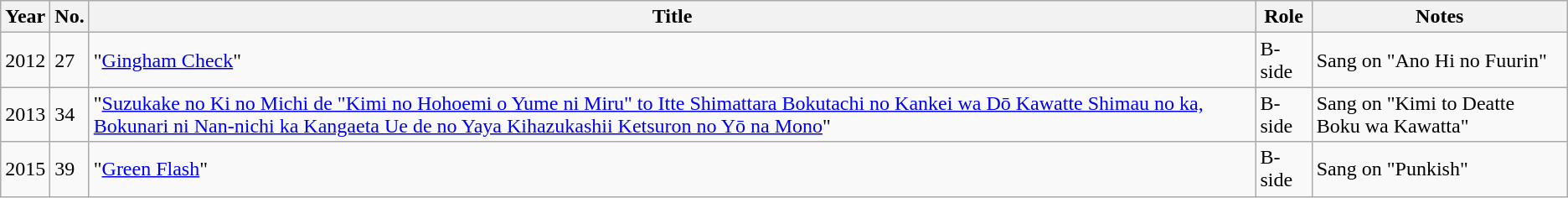<table class="wikitable sortable">
<tr>
<th>Year</th>
<th data-sort-type="number">No. </th>
<th>Title </th>
<th>Role </th>
<th class="unsortable">Notes </th>
</tr>
<tr>
<td rowspan="1">2012</td>
<td>27</td>
<td>"<a href='#'>Gingham Check</a>"</td>
<td>B-side</td>
<td>Sang on "Ano Hi no Fuurin"</td>
</tr>
<tr>
<td rowspan="1">2013</td>
<td>34</td>
<td>"<a href='#'>Suzukake no Ki no Michi de "Kimi no Hohoemi o Yume ni Miru" to Itte Shimattara Bokutachi no Kankei wa Dō Kawatte Shimau no ka, Bokunari ni Nan-nichi ka Kangaeta Ue de no Yaya Kihazukashii Ketsuron no Yō na Mono</a>"</td>
<td>B-side</td>
<td>Sang on "Kimi to Deatte Boku wa Kawatta"</td>
</tr>
<tr>
<td rowspan="1">2015</td>
<td>39</td>
<td>"<a href='#'>Green Flash</a>"</td>
<td>B-side</td>
<td>Sang on "Punkish"</td>
</tr>
</table>
